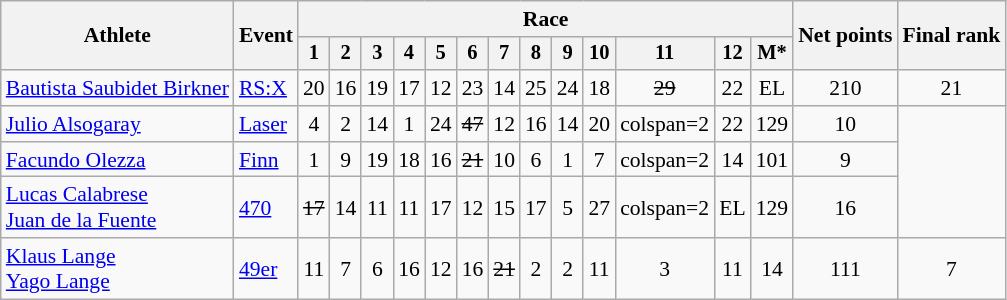<table class="wikitable" style="font-size:90%">
<tr>
<th rowspan="2">Athlete</th>
<th rowspan="2">Event</th>
<th colspan=13>Race</th>
<th rowspan=2>Net points</th>
<th rowspan=2>Final rank</th>
</tr>
<tr style="font-size:95%">
<th>1</th>
<th>2</th>
<th>3</th>
<th>4</th>
<th>5</th>
<th>6</th>
<th>7</th>
<th>8</th>
<th>9</th>
<th>10</th>
<th>11</th>
<th>12</th>
<th>M*</th>
</tr>
<tr align=center>
<td align=left><a href='#'>Bautista Saubidet Birkner</a></td>
<td align=left><a href='#'>RS:X</a></td>
<td>20</td>
<td>16</td>
<td>19</td>
<td>17</td>
<td>12</td>
<td>23</td>
<td>14</td>
<td>25</td>
<td>24</td>
<td>18</td>
<td><s>29</s></td>
<td>22</td>
<td>EL</td>
<td>210</td>
<td>21</td>
</tr>
<tr align=center>
<td align=left><a href='#'>Julio Alsogaray</a></td>
<td align=left><a href='#'>Laser</a></td>
<td>4</td>
<td>2</td>
<td>14</td>
<td>1</td>
<td>24</td>
<td><s>47</s></td>
<td>12</td>
<td>16</td>
<td>14</td>
<td>20</td>
<td>colspan=2 </td>
<td>22</td>
<td>129</td>
<td>10</td>
</tr>
<tr align=center>
<td align=left><a href='#'>Facundo Olezza</a></td>
<td align=left><a href='#'>Finn</a></td>
<td>1</td>
<td>9</td>
<td>19</td>
<td>18</td>
<td>16</td>
<td><s>21</s></td>
<td>10</td>
<td>6</td>
<td>1</td>
<td>7</td>
<td>colspan=2 </td>
<td>14</td>
<td>101</td>
<td>9</td>
</tr>
<tr align=center>
<td align=left><a href='#'>Lucas Calabrese</a><br><a href='#'>Juan de la Fuente</a></td>
<td align=left><a href='#'>470</a></td>
<td><s>17</s></td>
<td>14</td>
<td>11</td>
<td>11</td>
<td>17</td>
<td>12</td>
<td>15</td>
<td>17</td>
<td>5</td>
<td>27</td>
<td>colspan=2 </td>
<td>EL</td>
<td>129</td>
<td>16</td>
</tr>
<tr align=center>
<td align=left><a href='#'>Klaus Lange</a><br><a href='#'>Yago Lange</a></td>
<td align=left><a href='#'>49er</a></td>
<td>11</td>
<td>7</td>
<td>6</td>
<td>16</td>
<td>12</td>
<td>16</td>
<td><s>21</s></td>
<td>2</td>
<td>2</td>
<td>11</td>
<td>3</td>
<td>11</td>
<td>14</td>
<td>111</td>
<td>7</td>
</tr>
</table>
